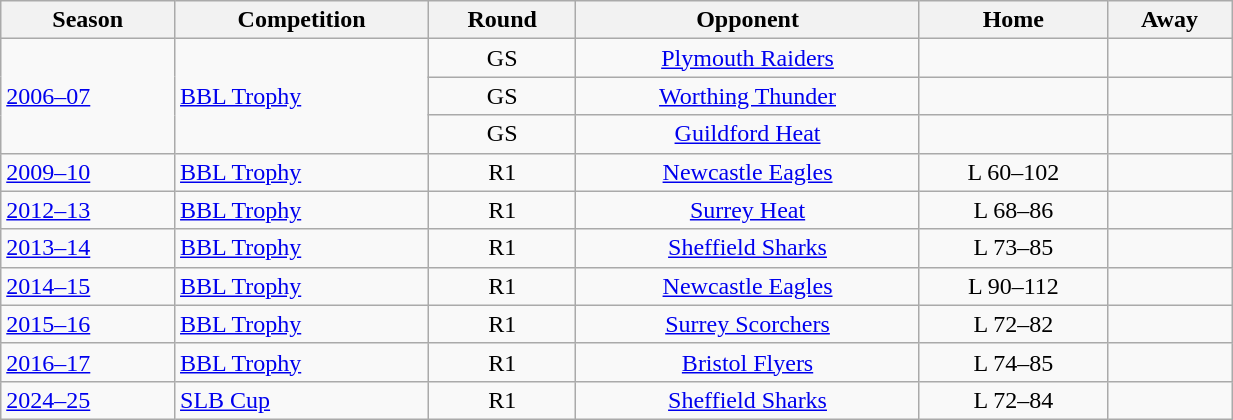<table class="sortable plainrowheaders wikitable" width="65%" style="text-align: left;">
<tr>
<th>Season</th>
<th>Competition</th>
<th>Round</th>
<th>Opponent</th>
<th>Home</th>
<th>Away</th>
</tr>
<tr>
<td rowspan=3><a href='#'>2006–07</a></td>
<td rowspan=3><a href='#'>BBL Trophy</a></td>
<td align=center>GS</td>
<td align=center><a href='#'>Plymouth Raiders</a></td>
<td align=center></td>
<td align=center></td>
</tr>
<tr>
<td align=center>GS</td>
<td align=center><a href='#'>Worthing Thunder</a></td>
<td align=center></td>
<td align=center></td>
</tr>
<tr>
<td align=center>GS</td>
<td align=center><a href='#'>Guildford Heat</a></td>
<td align=center></td>
<td align=center></td>
</tr>
<tr>
<td rowspan=1><a href='#'>2009–10</a></td>
<td rowspan=1><a href='#'>BBL Trophy</a></td>
<td align=center>R1</td>
<td align=center><a href='#'>Newcastle Eagles</a></td>
<td align=center>L 60–102</td>
<td align=center></td>
</tr>
<tr>
<td rowspan=1><a href='#'>2012–13</a></td>
<td rowspan=1><a href='#'>BBL Trophy</a></td>
<td align=center>R1</td>
<td align=center><a href='#'>Surrey Heat</a></td>
<td align=center>L 68–86</td>
<td align=center></td>
</tr>
<tr>
<td rowspan=1><a href='#'>2013–14</a></td>
<td rowspan=1><a href='#'>BBL Trophy</a></td>
<td align=center>R1</td>
<td align=center><a href='#'>Sheffield Sharks</a></td>
<td align=center>L 73–85</td>
<td align=center></td>
</tr>
<tr>
<td rowspan=1><a href='#'>2014–15</a></td>
<td rowspan=1><a href='#'>BBL Trophy</a></td>
<td align=center>R1</td>
<td align=center><a href='#'>Newcastle Eagles</a></td>
<td align=center>L 90–112</td>
<td align=center></td>
</tr>
<tr>
<td rowspan=1><a href='#'>2015–16</a></td>
<td rowspan=1><a href='#'>BBL Trophy</a></td>
<td align=center>R1</td>
<td align=center><a href='#'>Surrey Scorchers</a></td>
<td align=center>L 72–82</td>
<td align=center></td>
</tr>
<tr>
<td rowspan=1><a href='#'>2016–17</a></td>
<td rowspan=1><a href='#'>BBL Trophy</a></td>
<td align=center>R1</td>
<td align=center><a href='#'>Bristol Flyers</a></td>
<td align=center>L 74–85</td>
<td align=center></td>
</tr>
<tr>
<td rowspan=1><a href='#'>2024–25</a></td>
<td rowspan=1><a href='#'>SLB Cup</a></td>
<td align=center>R1</td>
<td align=center><a href='#'>Sheffield Sharks</a></td>
<td align=center>L 72–84</td>
<td align=center></td>
</tr>
</table>
